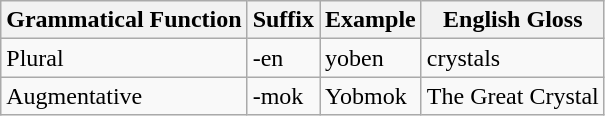<table class="wikitable">
<tr>
<th>Grammatical Function</th>
<th>Suffix</th>
<th>Example</th>
<th>English Gloss</th>
</tr>
<tr>
<td>Plural</td>
<td>-en</td>
<td>yoben</td>
<td>crystals</td>
</tr>
<tr>
<td>Augmentative</td>
<td>-mok</td>
<td>Yobmok</td>
<td>The Great Crystal</td>
</tr>
</table>
